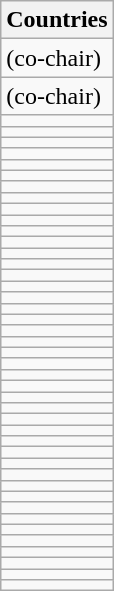<table class="wikitable mw-collapsible mw-collapsed">
<tr>
<th>Countries</th>
</tr>
<tr>
<td> (co-chair)</td>
</tr>
<tr>
<td> (co-chair)</td>
</tr>
<tr>
<td></td>
</tr>
<tr>
<td></td>
</tr>
<tr>
<td></td>
</tr>
<tr>
<td></td>
</tr>
<tr>
<td></td>
</tr>
<tr>
<td></td>
</tr>
<tr>
<td></td>
</tr>
<tr>
<td></td>
</tr>
<tr>
<td></td>
</tr>
<tr>
<td></td>
</tr>
<tr>
<td></td>
</tr>
<tr>
<td></td>
</tr>
<tr>
<td></td>
</tr>
<tr>
<td></td>
</tr>
<tr>
<td></td>
</tr>
<tr>
<td></td>
</tr>
<tr>
<td></td>
</tr>
<tr>
<td></td>
</tr>
<tr>
<td></td>
</tr>
<tr>
<td></td>
</tr>
<tr>
<td></td>
</tr>
<tr>
<td></td>
</tr>
<tr>
<td></td>
</tr>
<tr>
<td></td>
</tr>
<tr>
<td></td>
</tr>
<tr>
<td></td>
</tr>
<tr>
<td></td>
</tr>
<tr>
<td></td>
</tr>
<tr>
<td></td>
</tr>
<tr>
<td></td>
</tr>
<tr>
<td></td>
</tr>
<tr>
<td></td>
</tr>
<tr>
<td></td>
</tr>
<tr>
<td></td>
</tr>
<tr>
<td></td>
</tr>
<tr>
<td></td>
</tr>
<tr>
<td></td>
</tr>
<tr>
<td></td>
</tr>
<tr>
<td></td>
</tr>
<tr>
<td></td>
</tr>
<tr>
<td></td>
</tr>
<tr>
<td></td>
</tr>
<tr>
<td></td>
</tr>
</table>
